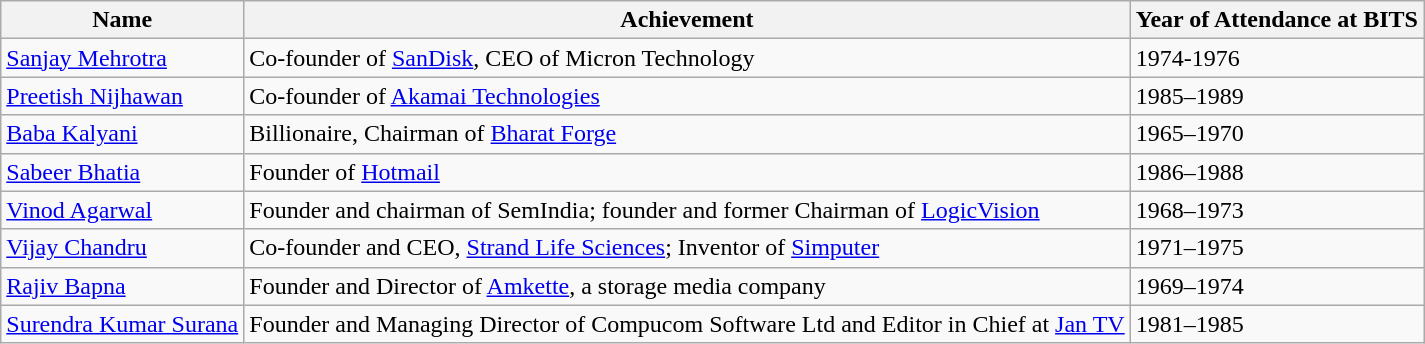<table class="wikitable sortable">
<tr>
<th>Name</th>
<th>Achievement</th>
<th>Year of Attendance at BITS</th>
</tr>
<tr>
<td><a href='#'>Sanjay Mehrotra</a></td>
<td>Co-founder of <a href='#'>SanDisk</a>, CEO of Micron Technology</td>
<td>1974-1976</td>
</tr>
<tr>
<td><a href='#'>Preetish Nijhawan</a></td>
<td>Co-founder of <a href='#'>Akamai Technologies</a></td>
<td>1985–1989</td>
</tr>
<tr>
<td><a href='#'>Baba Kalyani</a></td>
<td>Billionaire, Chairman of <a href='#'>Bharat Forge</a></td>
<td>1965–1970</td>
</tr>
<tr>
<td><a href='#'>Sabeer Bhatia</a></td>
<td>Founder of <a href='#'>Hotmail</a></td>
<td>1986–1988</td>
</tr>
<tr>
<td><a href='#'>Vinod Agarwal</a></td>
<td>Founder and chairman of SemIndia; founder and former Chairman of <a href='#'>LogicVision</a></td>
<td>1968–1973</td>
</tr>
<tr>
<td><a href='#'>Vijay Chandru</a></td>
<td>Co-founder and CEO, <a href='#'>Strand Life Sciences</a>; Inventor of <a href='#'>Simputer</a></td>
<td>1971–1975</td>
</tr>
<tr>
<td><a href='#'>Rajiv Bapna</a></td>
<td>Founder and Director of <a href='#'>Amkette</a>, a storage media company</td>
<td>1969–1974</td>
</tr>
<tr>
<td><a href='#'>Surendra Kumar Surana</a></td>
<td>Founder and Managing Director of Compucom Software Ltd and Editor in Chief at <a href='#'>Jan TV</a></td>
<td>1981–1985</td>
</tr>
</table>
